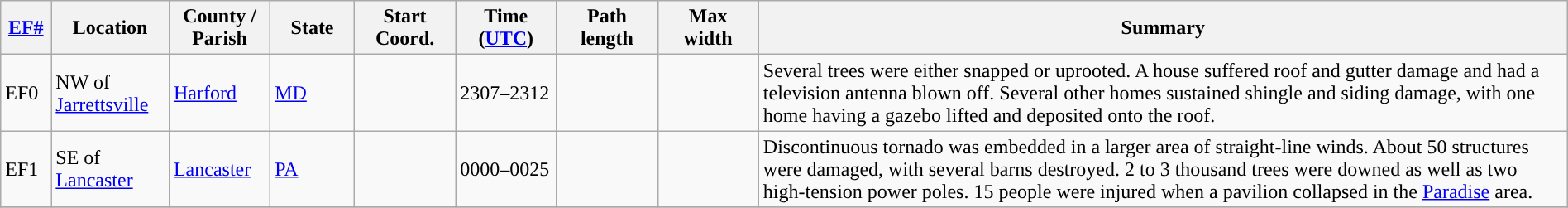<table class="wikitable sortable" style="width:100%;">
<tr>
<th scope="col" width="3%" align="center"><a href='#'>EF#</a></th>
<th scope="col" width="7%" align="center" class="unsortable">Location</th>
<th scope="col" width="6%" align="center" class="unsortable">County / Parish</th>
<th scope="col" width="5%" align="center">State</th>
<th scope="col" width="6%" align="center">Start Coord.</th>
<th scope="col" width="6%" align="center">Time (<a href='#'>UTC</a>)</th>
<th scope="col" width="6%" align="center">Path length</th>
<th scope="col" width="6%" align="center">Max width</th>
<th scope="col" width="48%" class="unsortable" align="center">Summary</th>
</tr>
<tr>
<td>EF0</td>
<td>NW of <a href='#'>Jarrettsville</a></td>
<td><a href='#'>Harford</a></td>
<td><a href='#'>MD</a></td>
<td></td>
<td>2307–2312</td>
<td></td>
<td></td>
<td>Several trees were either snapped or uprooted. A house suffered roof and gutter damage and had a television antenna blown off. Several other homes sustained shingle and siding damage, with one home having a gazebo lifted and deposited onto the roof.</td>
</tr>
<tr>
<td>EF1</td>
<td>SE of <a href='#'>Lancaster</a></td>
<td><a href='#'>Lancaster</a></td>
<td><a href='#'>PA</a></td>
<td></td>
<td>0000–0025</td>
<td></td>
<td></td>
<td>Discontinuous tornado was embedded in a larger area of straight-line winds. About 50 structures were damaged, with several barns destroyed. 2 to 3 thousand trees were downed as well as two high-tension power poles. 15 people were injured when a pavilion collapsed in the <a href='#'>Paradise</a> area.</td>
</tr>
<tr>
</tr>
</table>
